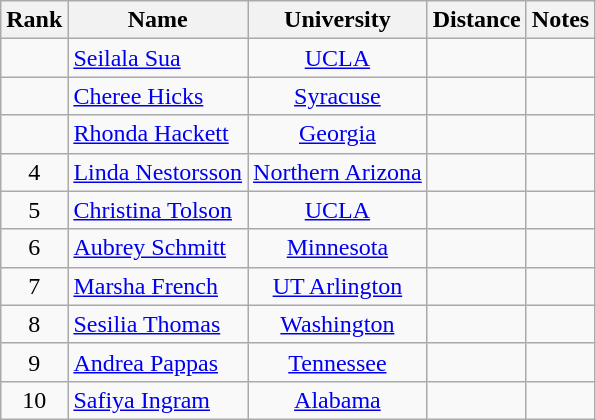<table class="wikitable sortable" style="text-align:center">
<tr>
<th>Rank</th>
<th>Name</th>
<th>University</th>
<th>Distance</th>
<th>Notes</th>
</tr>
<tr>
<td></td>
<td align=left><a href='#'>Seilala Sua</a></td>
<td><a href='#'>UCLA</a></td>
<td></td>
<td></td>
</tr>
<tr>
<td></td>
<td align=left><a href='#'>Cheree Hicks</a></td>
<td><a href='#'>Syracuse</a></td>
<td></td>
<td></td>
</tr>
<tr>
<td></td>
<td align=left><a href='#'>Rhonda Hackett</a></td>
<td><a href='#'>Georgia</a></td>
<td></td>
<td></td>
</tr>
<tr>
<td>4</td>
<td align=left><a href='#'>Linda Nestorsson</a></td>
<td><a href='#'>Northern Arizona</a></td>
<td></td>
<td></td>
</tr>
<tr>
<td>5</td>
<td align=left><a href='#'>Christina Tolson</a></td>
<td><a href='#'>UCLA</a></td>
<td></td>
<td></td>
</tr>
<tr>
<td>6</td>
<td align=left><a href='#'>Aubrey Schmitt</a></td>
<td><a href='#'>Minnesota</a></td>
<td></td>
<td></td>
</tr>
<tr>
<td>7</td>
<td align=left><a href='#'>Marsha French</a></td>
<td><a href='#'>UT Arlington</a></td>
<td></td>
<td></td>
</tr>
<tr>
<td>8</td>
<td align=left><a href='#'>Sesilia Thomas</a></td>
<td><a href='#'>Washington</a></td>
<td></td>
<td></td>
</tr>
<tr>
<td>9</td>
<td align=left><a href='#'>Andrea Pappas</a></td>
<td><a href='#'>Tennessee</a></td>
<td></td>
<td></td>
</tr>
<tr>
<td>10</td>
<td align=left><a href='#'>Safiya Ingram</a></td>
<td><a href='#'>Alabama</a></td>
<td></td>
<td></td>
</tr>
</table>
